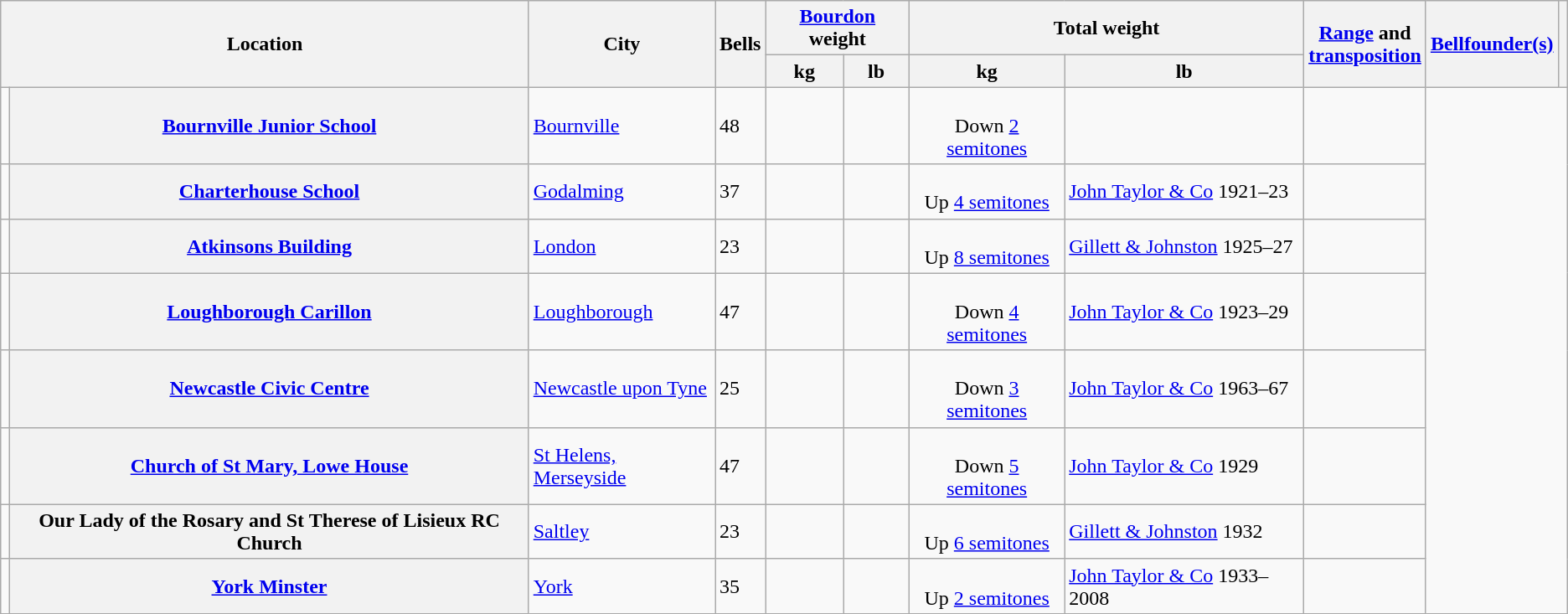<table class="wikitable sortable plainrowheaders">
<tr>
<th scope="col" colspan="2" rowspan="2" class="unsortable">Location</th>
<th scope="col" rowspan="2">City</th>
<th scope="col" rowspan="2">Bells</th>
<th scope="col" colspan="2"><a href='#'>Bourdon</a> weight</th>
<th scope="col" colspan="2">Total weight</th>
<th scope="col" rowspan="2" class="unsortable"><a href='#'>Range</a> and<br><a href='#'>transposition</a></th>
<th scope="col" rowspan="2" class="unsortable"><a href='#'>Bellfounder(s)</a></th>
<th scope="col" rowspan="2" class="unsortable"></th>
</tr>
<tr>
<th scope="col">kg</th>
<th scope="col">lb</th>
<th scope="col">kg</th>
<th scope="col">lb</th>
</tr>
<tr>
<td></td>
<th scope="row"><a href='#'>Bournville Junior School</a></th>
<td><a href='#'>Bournville</a></td>
<td>48</td>
<td></td>
<td></td>
<td style="text-align: center;"><br>Down <a href='#'>2 semitones</a></td>
<td></td>
<td></td>
</tr>
<tr>
<td></td>
<th scope="row"><a href='#'>Charterhouse School</a></th>
<td><a href='#'>Godalming</a></td>
<td>37</td>
<td></td>
<td></td>
<td style="text-align: center;"><br>Up <a href='#'>4 semitones</a></td>
<td><a href='#'>John Taylor & Co</a> 1921–23</td>
<td></td>
</tr>
<tr>
<td></td>
<th scope="row"><a href='#'>Atkinsons Building</a></th>
<td><a href='#'>London</a></td>
<td>23</td>
<td></td>
<td></td>
<td style="text-align: center;"><br>Up <a href='#'>8 semitones</a></td>
<td><a href='#'>Gillett & Johnston</a> 1925–27</td>
<td></td>
</tr>
<tr>
<td></td>
<th scope="row"><a href='#'>Loughborough Carillon</a></th>
<td><a href='#'>Loughborough</a></td>
<td>47</td>
<td></td>
<td></td>
<td style="text-align: center;"><br>Down <a href='#'>4 semitones</a></td>
<td><a href='#'>John Taylor & Co</a> 1923–29</td>
<td></td>
</tr>
<tr>
<td></td>
<th scope="row"><a href='#'>Newcastle Civic Centre</a></th>
<td><a href='#'>Newcastle upon Tyne</a></td>
<td>25</td>
<td></td>
<td></td>
<td style="text-align: center;"><br>Down <a href='#'>3 semitones</a></td>
<td><a href='#'>John Taylor & Co</a> 1963–67</td>
<td></td>
</tr>
<tr>
<td></td>
<th scope="row"><a href='#'>Church of St Mary, Lowe House</a></th>
<td><a href='#'>St Helens, Merseyside</a></td>
<td>47</td>
<td></td>
<td></td>
<td style="text-align: center;"><br>Down <a href='#'>5 semitones</a></td>
<td><a href='#'>John Taylor & Co</a> 1929</td>
<td></td>
</tr>
<tr>
<td></td>
<th scope="row">Our Lady of the Rosary and St Therese of Lisieux RC Church</th>
<td><a href='#'>Saltley</a></td>
<td>23</td>
<td></td>
<td></td>
<td style="text-align: center;"><br>Up <a href='#'>6 semitones</a></td>
<td><a href='#'>Gillett & Johnston</a> 1932</td>
<td></td>
</tr>
<tr>
<td></td>
<th scope="row"><a href='#'>York Minster</a></th>
<td><a href='#'>York</a></td>
<td>35</td>
<td></td>
<td></td>
<td style="text-align: center;"><br>Up <a href='#'>2 semitones</a></td>
<td><a href='#'>John Taylor & Co</a> 1933–2008</td>
<td></td>
</tr>
</table>
